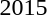<table>
<tr>
<td rowspan=2>2015<br></td>
<td rowspan=2></td>
<td rowspan=2></td>
<td></td>
</tr>
<tr>
<td></td>
</tr>
</table>
